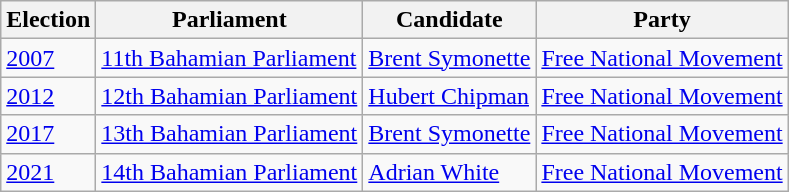<table class="wikitable">
<tr>
<th>Election</th>
<th>Parliament</th>
<th>Candidate</th>
<th>Party</th>
</tr>
<tr>
<td><a href='#'>2007</a></td>
<td><a href='#'>11th Bahamian Parliament</a></td>
<td><a href='#'>Brent Symonette</a></td>
<td><a href='#'>Free National Movement</a></td>
</tr>
<tr>
<td><a href='#'>2012</a></td>
<td><a href='#'>12th Bahamian Parliament</a></td>
<td><a href='#'>Hubert Chipman</a></td>
<td><a href='#'>Free National Movement</a></td>
</tr>
<tr>
<td><a href='#'>2017</a></td>
<td><a href='#'>13th Bahamian Parliament</a></td>
<td><a href='#'>Brent Symonette</a></td>
<td><a href='#'>Free National Movement</a></td>
</tr>
<tr>
<td><a href='#'>2021</a></td>
<td><a href='#'>14th Bahamian Parliament</a></td>
<td><a href='#'>Adrian White</a></td>
<td><a href='#'>Free National Movement</a></td>
</tr>
</table>
